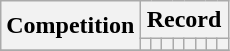<table class="wikitable" style="text-align: center">
<tr>
<th rowspan=2>Competition</th>
<th colspan=8>Record</th>
</tr>
<tr>
<th></th>
<th></th>
<th></th>
<th></th>
<th></th>
<th></th>
<th></th>
<th></th>
</tr>
<tr>
</tr>
</table>
